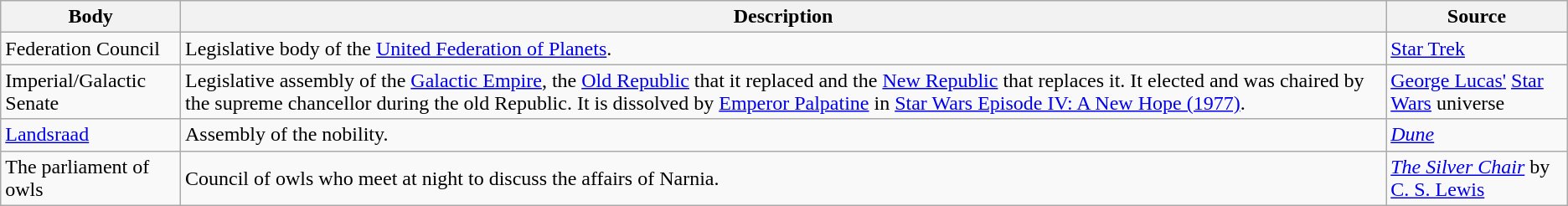<table class="sortable wikitable">
<tr>
<th>Body</th>
<th>Description</th>
<th>Source</th>
</tr>
<tr>
<td>Federation Council</td>
<td>Legislative body of the <a href='#'>United Federation of Planets</a>.</td>
<td><a href='#'>Star Trek</a></td>
</tr>
<tr>
<td>Imperial/Galactic Senate</td>
<td>Legislative assembly of the <a href='#'>Galactic Empire</a>, the <a href='#'>Old Republic</a> that it replaced and the <a href='#'>New Republic</a> that replaces it. It elected and was chaired by the supreme chancellor during the old Republic. It is dissolved by <a href='#'>Emperor Palpatine</a> in <a href='#'>Star Wars Episode IV: A New Hope (1977)</a>.</td>
<td><a href='#'>George Lucas'</a> <a href='#'>Star Wars</a> universe</td>
</tr>
<tr>
<td><a href='#'>Landsraad</a></td>
<td>Assembly of the nobility.</td>
<td><em><a href='#'>Dune</a></em></td>
</tr>
<tr>
<td>The parliament of owls</td>
<td>Council of owls who meet at night to discuss the affairs of Narnia.</td>
<td><em><a href='#'>The Silver Chair</a></em> by <a href='#'>C. S. Lewis</a></td>
</tr>
</table>
